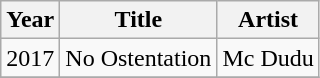<table class="wikitable sortable">
<tr>
<th>Year</th>
<th>Title</th>
<th>Artist</th>
</tr>
<tr>
<td>2017</td>
<td>No Ostentation</td>
<td>Mc Dudu</td>
</tr>
<tr>
</tr>
</table>
